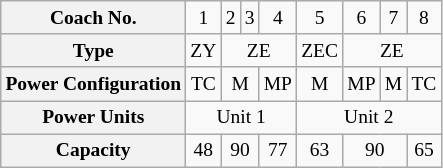<table class="wikitable" style="text-align: center; font-size: small;">
<tr>
<th>Coach No.</th>
<td>1</td>
<td>2</td>
<td>3</td>
<td>4</td>
<td>5</td>
<td>6</td>
<td>7</td>
<td>8</td>
</tr>
<tr>
<th>Type</th>
<td colspan="1">ZY</td>
<td colspan="3">ZE</td>
<td colspan=1>ZEC</td>
<td colspan="3">ZE</td>
</tr>
<tr>
<th>Power Configuration</th>
<td colspan=1>TC</td>
<td colspan=2>M</td>
<td colspan=1>MP</td>
<td colspan=1>M</td>
<td colspan=1>MP</td>
<td colspan=1>M</td>
<td colspan=1>TC</td>
</tr>
<tr>
<th>Power Units</th>
<td colspan=4>Unit 1</td>
<td colspan=4>Unit 2</td>
</tr>
<tr>
<th>Capacity</th>
<td>48</td>
<td colspan="2">90</td>
<td>77</td>
<td>63</td>
<td colspan="2">90</td>
<td>65</td>
</tr>
</table>
